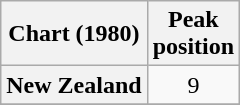<table class="wikitable sortable plainrowheaders">
<tr>
<th>Chart (1980)</th>
<th>Peak<br>position</th>
</tr>
<tr>
<th scope="row">New Zealand </th>
<td style="text-align:center;">9</td>
</tr>
<tr>
</tr>
</table>
